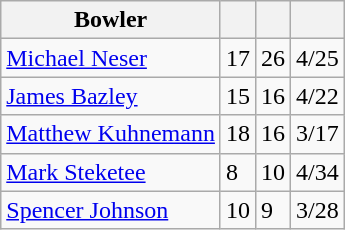<table class="wikitable">
<tr>
<th>Bowler</th>
<th></th>
<th></th>
<th></th>
</tr>
<tr>
<td><a href='#'>Michael Neser</a></td>
<td>17</td>
<td>26</td>
<td>4/25</td>
</tr>
<tr>
<td><a href='#'>James Bazley</a></td>
<td>15</td>
<td>16</td>
<td>4/22</td>
</tr>
<tr>
<td><a href='#'>Matthew Kuhnemann</a></td>
<td>18</td>
<td>16</td>
<td>3/17</td>
</tr>
<tr>
<td><a href='#'>Mark Steketee</a></td>
<td>8</td>
<td>10</td>
<td>4/34</td>
</tr>
<tr>
<td><a href='#'>Spencer Johnson</a></td>
<td>10</td>
<td>9</td>
<td>3/28</td>
</tr>
</table>
